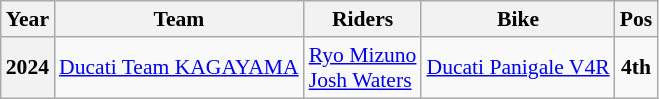<table class="wikitable" style="font-size:90%">
<tr>
<th>Year</th>
<th>Team</th>
<th>Riders</th>
<th>Bike</th>
<th>Pos</th>
</tr>
<tr align="center">
<th>2024</th>
<td align="left"> <a href='#'>Ducati Team KAGAYAMA</a></td>
<td align="left"> <a href='#'>Ryo Mizuno</a><br> <a href='#'>Josh Waters</a></td>
<td align="left"><a href='#'>Ducati Panigale V4R</a></td>
<td style="background:#;"><strong>4th</strong></td>
</tr>
</table>
